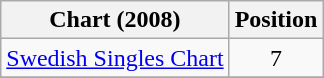<table class="wikitable sortable">
<tr>
<th>Chart (2008)</th>
<th>Position</th>
</tr>
<tr>
<td><a href='#'>Swedish Singles Chart</a></td>
<td align="center">7</td>
</tr>
<tr>
</tr>
</table>
